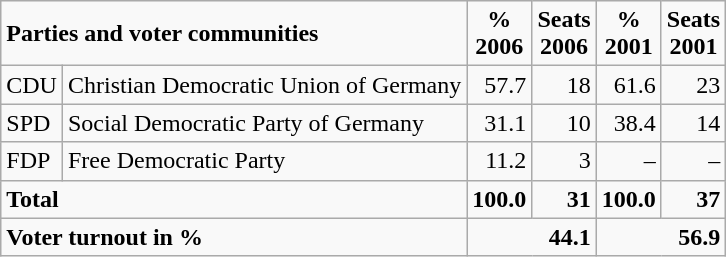<table class="wikitable">
<tr -- class="hintergrundfarbe6">
<td colspan="2"><strong>Parties and voter communities</strong></td>
<td align="center"><strong>%<br>2006</strong></td>
<td align="center"><strong>Seats<br>2006</strong></td>
<td align="center"><strong>%<br>2001</strong></td>
<td align="center"><strong>Seats<br>2001</strong></td>
</tr>
<tr --->
<td>CDU</td>
<td>Christian Democratic Union of Germany</td>
<td align="right">57.7</td>
<td align="right">18</td>
<td align="right">61.6</td>
<td align="right">23</td>
</tr>
<tr --->
<td>SPD</td>
<td>Social Democratic Party of Germany</td>
<td align="right">31.1</td>
<td align="right">10</td>
<td align="right">38.4</td>
<td align="right">14</td>
</tr>
<tr --->
<td>FDP</td>
<td>Free Democratic Party</td>
<td align="right">11.2</td>
<td align="right">3</td>
<td align="right">–</td>
<td align="right">–</td>
</tr>
<tr -- class="hintergrundfarbe8">
<td colspan="2"><strong>Total</strong></td>
<td align="right"><strong>100.0</strong></td>
<td align="right"><strong>31</strong></td>
<td align="right"><strong>100.0</strong></td>
<td align="right"><strong>37</strong></td>
</tr>
<tr -- class="hintergrundfarbe8">
<td colspan="2"><strong>Voter turnout in %</strong></td>
<td colspan="2" align="right"><strong>44.1</strong></td>
<td colspan="2" align="right"><strong>56.9</strong></td>
</tr>
</table>
